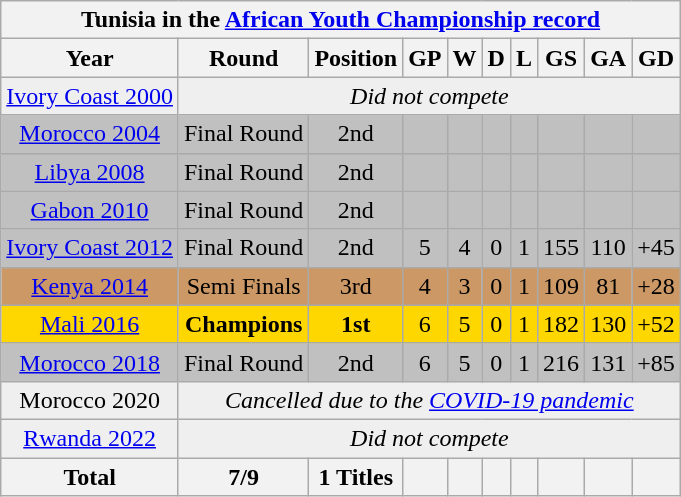<table class="wikitable" style="text-align: center;">
<tr>
<th colspan=10>Tunisia in the <a href='#'>African Youth Championship record</a></th>
</tr>
<tr>
<th>Year</th>
<th>Round</th>
<th>Position</th>
<th>GP</th>
<th>W</th>
<th>D</th>
<th>L</th>
<th>GS</th>
<th>GA</th>
<th>GD</th>
</tr>
<tr bgcolor="efefef">
<td> <a href='#'>Ivory Coast 2000</a></td>
<td colspan=9 rowspan=1 align=center><em>Did not compete</em></td>
</tr>
<tr bgcolor=silver>
<td> <a href='#'>Morocco 2004</a></td>
<td>Final Round</td>
<td>2nd</td>
<td></td>
<td></td>
<td></td>
<td></td>
<td></td>
<td></td>
<td></td>
</tr>
<tr bgcolor=silver>
<td> <a href='#'>Libya 2008</a></td>
<td>Final Round</td>
<td>2nd</td>
<td></td>
<td></td>
<td></td>
<td></td>
<td></td>
<td></td>
<td></td>
</tr>
<tr bgcolor=silver>
<td> <a href='#'>Gabon 2010</a></td>
<td>Final Round</td>
<td>2nd</td>
<td></td>
<td></td>
<td></td>
<td></td>
<td></td>
<td></td>
<td></td>
</tr>
<tr bgcolor=silver>
<td> <a href='#'>Ivory Coast 2012</a></td>
<td>Final Round</td>
<td>2nd</td>
<td>5</td>
<td>4</td>
<td>0</td>
<td>1</td>
<td>155</td>
<td>110</td>
<td>+45</td>
</tr>
<tr bgcolor=cc9966>
<td> <a href='#'>Kenya 2014</a></td>
<td>Semi Finals</td>
<td>3rd</td>
<td>4</td>
<td>3</td>
<td>0</td>
<td>1</td>
<td>109</td>
<td>81</td>
<td>+28</td>
</tr>
<tr bgcolor=gold>
<td> <a href='#'>Mali 2016</a></td>
<td><strong>Champions</strong></td>
<td><strong>1st</strong></td>
<td>6</td>
<td>5</td>
<td>0</td>
<td>1</td>
<td>182</td>
<td>130</td>
<td>+52</td>
</tr>
<tr bgcolor=silver>
<td> <a href='#'>Morocco 2018</a></td>
<td>Final Round</td>
<td>2nd</td>
<td>6</td>
<td>5</td>
<td>0</td>
<td>1</td>
<td>216</td>
<td>131</td>
<td>+85</td>
</tr>
<tr bgcolor="efefef">
<td> Morocco 2020</td>
<td colspan=9 rowspan=1 align=center><em>Cancelled due to the <a href='#'>COVID-19 pandemic</a></em></td>
</tr>
<tr bgcolor="efefef">
<td> <a href='#'>Rwanda 2022</a></td>
<td colspan=9 rowspan=1 align=center><em>Did not compete</em></td>
</tr>
<tr>
<th>Total</th>
<th>7/9</th>
<th>1 Titles</th>
<th></th>
<th></th>
<th></th>
<th></th>
<th></th>
<th></th>
<th></th>
</tr>
</table>
